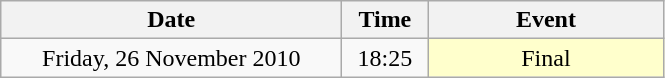<table class = "wikitable" style="text-align:center;">
<tr>
<th width=220>Date</th>
<th width=50>Time</th>
<th width=150>Event</th>
</tr>
<tr>
<td>Friday, 26 November 2010</td>
<td>18:25</td>
<td bgcolor=ffffcc>Final</td>
</tr>
</table>
